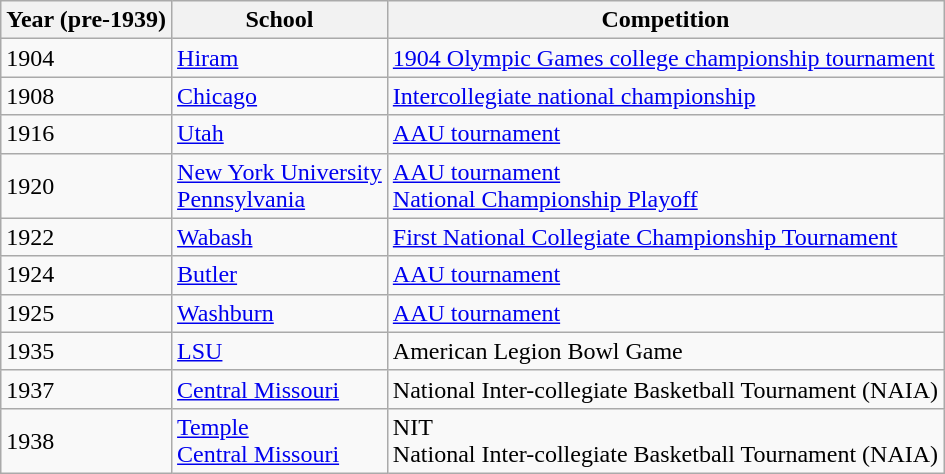<table class="wikitable">
<tr>
<th>Year (pre-1939)</th>
<th>School</th>
<th>Competition</th>
</tr>
<tr>
<td>1904</td>
<td><a href='#'>Hiram</a></td>
<td><a href='#'>1904 Olympic Games college championship tournament</a></td>
</tr>
<tr>
<td>1908</td>
<td><a href='#'>Chicago</a></td>
<td><a href='#'>Intercollegiate national championship</a></td>
</tr>
<tr>
<td>1916</td>
<td><a href='#'>Utah</a></td>
<td><a href='#'>AAU tournament</a></td>
</tr>
<tr>
<td>1920</td>
<td><a href='#'>New York University</a><br><a href='#'>Pennsylvania</a></td>
<td><a href='#'>AAU tournament</a><br><a href='#'>National Championship Playoff</a></td>
</tr>
<tr>
<td>1922</td>
<td><a href='#'>Wabash</a></td>
<td><a href='#'>First National Collegiate Championship Tournament</a></td>
</tr>
<tr>
<td>1924</td>
<td><a href='#'>Butler</a></td>
<td><a href='#'>AAU tournament</a></td>
</tr>
<tr>
<td>1925</td>
<td><a href='#'>Washburn</a></td>
<td><a href='#'>AAU tournament</a></td>
</tr>
<tr>
<td>1935</td>
<td><a href='#'>LSU</a></td>
<td>American Legion Bowl Game</td>
</tr>
<tr>
<td>1937</td>
<td><a href='#'>Central Missouri</a></td>
<td>National Inter-collegiate Basketball Tournament (NAIA)</td>
</tr>
<tr>
<td>1938</td>
<td><a href='#'>Temple</a><br><a href='#'>Central Missouri</a></td>
<td>NIT<br>National Inter-collegiate Basketball Tournament (NAIA)</td>
</tr>
</table>
